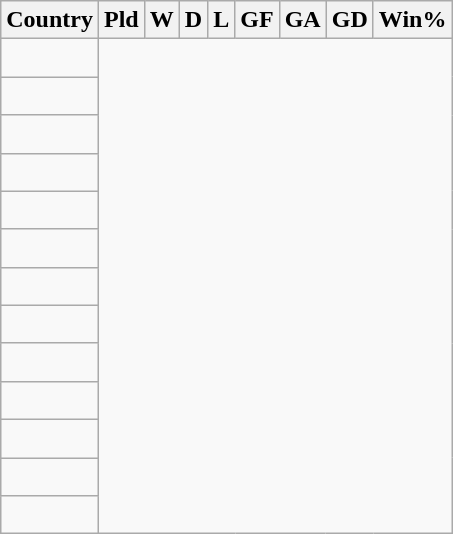<table class="wikitable sortable" style="text-align:center">
<tr>
<th>Country</th>
<th>Pld</th>
<th>W</th>
<th>D</th>
<th>L</th>
<th>GF</th>
<th>GA</th>
<th>GD</th>
<th>Win%</th>
</tr>
<tr>
<td align=left><br></td>
</tr>
<tr>
<td align=left><br></td>
</tr>
<tr>
<td align=left><br></td>
</tr>
<tr>
<td align=left><br></td>
</tr>
<tr>
<td align=left><br></td>
</tr>
<tr>
<td align=left><br></td>
</tr>
<tr>
<td align=left><br></td>
</tr>
<tr>
<td align=left><br></td>
</tr>
<tr>
<td align=left><br></td>
</tr>
<tr>
<td align=left><br></td>
</tr>
<tr>
<td align=left><br></td>
</tr>
<tr>
<td align=left><br></td>
</tr>
<tr>
<td align=left><br></td>
</tr>
</table>
